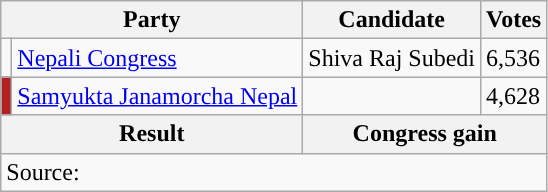<table class="wikitable">
<tr>
<th colspan="2">Party</th>
<th>Candidate</th>
<th>Votes</th>
</tr>
<tr>
<td style="background-color:"></td>
<td><a href='#'>Nepali Congress</a></td>
<td>Shiva Raj Subedi</td>
<td>6,536</td>
</tr>
<tr>
<td style="background-color:firebrick"></td>
<td><a href='#'>Samyukta Janamorcha Nepal</a></td>
<td></td>
<td>4,628</td>
</tr>
<tr>
<th colspan="2">Result</th>
<th colspan="2">Congress gain</th>
</tr>
<tr>
<td colspan="4">Source: </td>
</tr>
</table>
